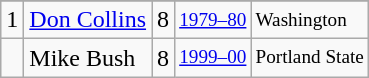<table class="wikitable">
<tr>
</tr>
<tr>
<td>1</td>
<td><a href='#'>Don Collins</a></td>
<td>8</td>
<td style="font-size:80%;"><a href='#'>1979–80</a></td>
<td style="font-size:80%;">Washington</td>
</tr>
<tr>
<td></td>
<td>Mike Bush</td>
<td>8</td>
<td style="font-size:80%;"><a href='#'>1999–00</a></td>
<td style="font-size:80%;">Portland State</td>
</tr>
</table>
